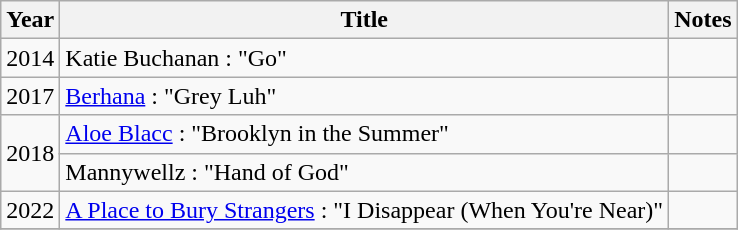<table class="wikitable">
<tr>
<th>Year</th>
<th>Title</th>
<th>Notes</th>
</tr>
<tr>
<td>2014</td>
<td>Katie Buchanan : "Go"</td>
<td></td>
</tr>
<tr>
<td>2017</td>
<td><a href='#'>Berhana</a> : "Grey Luh"</td>
<td></td>
</tr>
<tr>
<td rowspan="2">2018</td>
<td><a href='#'>Aloe Blacc</a> : "Brooklyn in the Summer"</td>
<td></td>
</tr>
<tr>
<td>Mannywellz : "Hand of God"</td>
<td></td>
</tr>
<tr>
<td>2022</td>
<td><a href='#'>A Place to Bury Strangers</a> : "I Disappear (When You're Near)"</td>
<td></td>
</tr>
<tr>
</tr>
</table>
